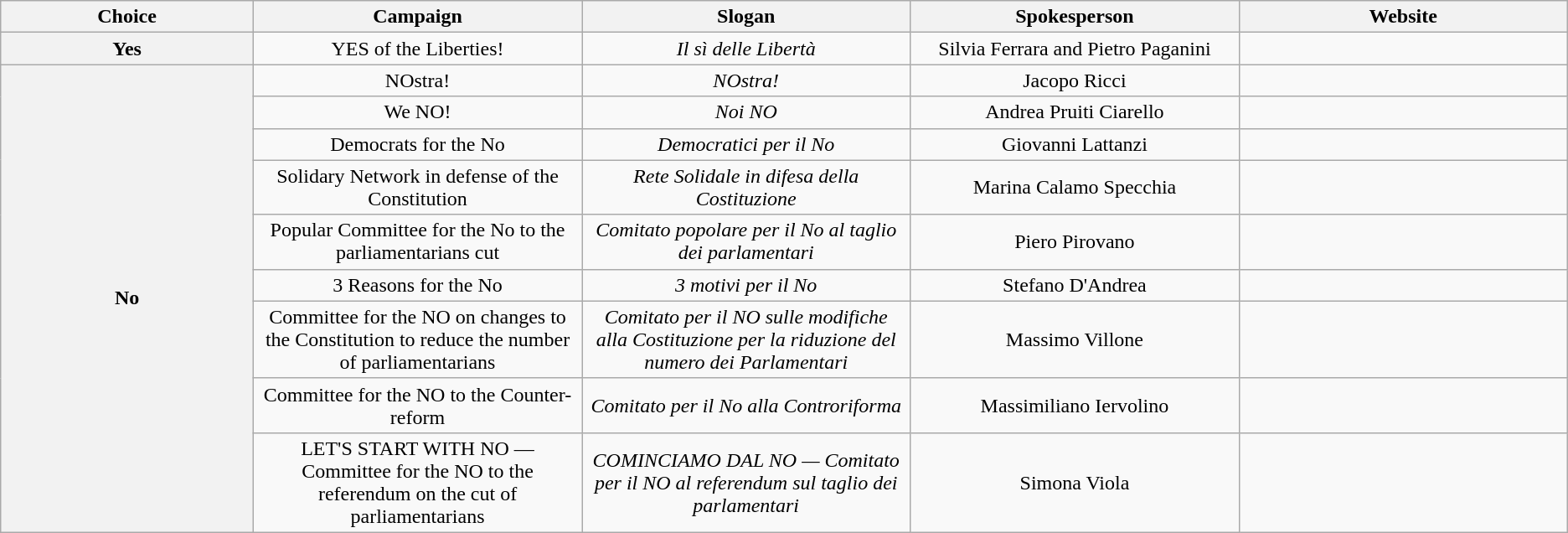<table class="wikitable" style="text-align:center">
<tr>
<th width=10%>Choice</th>
<th width=13%>Campaign</th>
<th width=13%>Slogan</th>
<th width=13%>Spokesperson</th>
<th width=13%>Website</th>
</tr>
<tr>
<th> Yes</th>
<td>YES of the Liberties!</td>
<td><em>Il sì delle Libertà</em></td>
<td>Silvia Ferrara and Pietro Paganini</td>
<td> </td>
</tr>
<tr>
<th rowspan="9"> No</th>
<td>NOstra!</td>
<td><em>NOstra!</em></td>
<td>Jacopo Ricci</td>
<td></td>
</tr>
<tr>
<td>We NO!</td>
<td><em>Noi NO</em></td>
<td>Andrea Pruiti Ciarello</td>
<td></td>
</tr>
<tr>
<td>Democrats for the No</td>
<td><em>Democratici per il No</em></td>
<td>Giovanni Lattanzi</td>
<td> </td>
</tr>
<tr>
<td>Solidary Network in defense of the Constitution</td>
<td><em>Rete Solidale in difesa della Costituzione</em></td>
<td>Marina Calamo Specchia</td>
<td></td>
</tr>
<tr>
<td>Popular Committee for the No to the parliamentarians cut</td>
<td><em>Comitato popolare per il No al taglio dei parlamentari</em></td>
<td>Piero Pirovano</td>
<td> </td>
</tr>
<tr>
<td>3 Reasons for the No</td>
<td><em>3 motivi per il No</em></td>
<td>Stefano D'Andrea</td>
<td></td>
</tr>
<tr>
<td>Committee for the NO on changes to the Constitution to reduce the number of parliamentarians</td>
<td><em>Comitato per il NO sulle modifiche alla Costituzione per la riduzione del numero dei Parlamentari</em></td>
<td>Massimo Villone</td>
<td><br></td>
</tr>
<tr>
<td>Committee for the NO to the Counter-reform</td>
<td><em>Comitato per il No alla Controriforma</em></td>
<td>Massimiliano Iervolino</td>
<td> </td>
</tr>
<tr>
<td>LET'S START WITH NO — Committee for the NO to the referendum on the cut of parliamentarians</td>
<td><em>COMINCIAMO DAL NO — Comitato per il NO al referendum sul taglio dei parlamentari </em></td>
<td>Simona Viola</td>
<td></td>
</tr>
</table>
